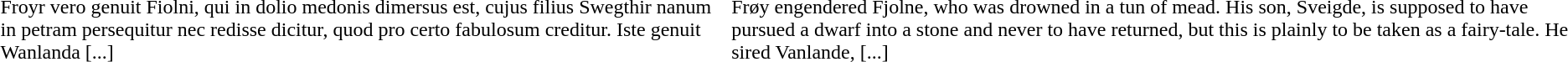<table>
<tr>
<td><br>Froyr vero genuit Fiolni, qui in dolio medonis dimersus est, cujus filius Swegthir nanum in petram persequitur nec redisse dicitur, quod pro certo fabulosum creditur. Iste genuit Wanlanda [...]</td>
<td><br>Frøy engendered Fjolne, who was drowned in a tun of mead. His
son, Sveigde, is supposed to have pursued a dwarf into a stone
and never to have returned, but this is plainly to be taken as
a fairy-tale. He sired Vanlande, [...]</td>
<td></td>
</tr>
</table>
